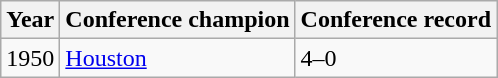<table class="wikitable" border="1">
<tr>
<th>Year</th>
<th>Conference champion</th>
<th>Conference record</th>
</tr>
<tr>
<td>1950</td>
<td><a href='#'>Houston</a></td>
<td>4–0</td>
</tr>
</table>
